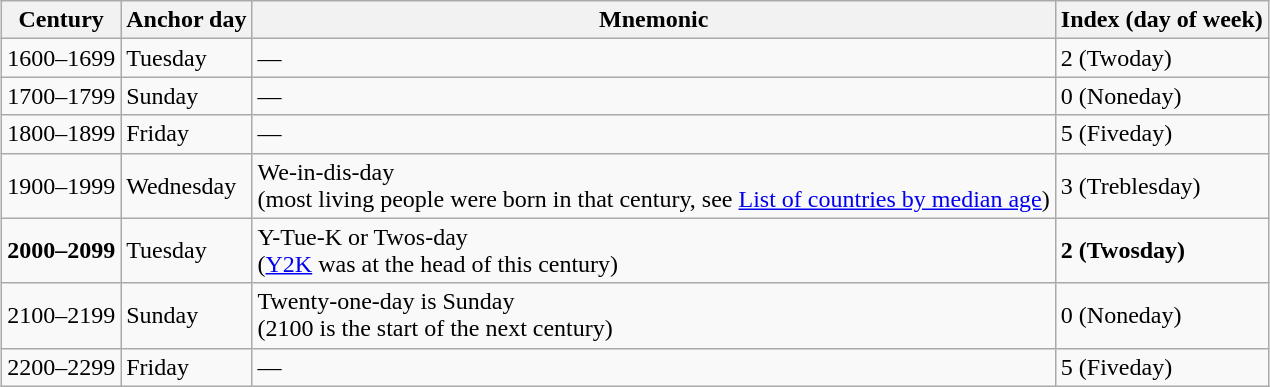<table class="wikitable" style="margin: 1em auto 1em auto">
<tr>
<th>Century</th>
<th>Anchor day</th>
<th>Mnemonic</th>
<th>Index (day of week)</th>
</tr>
<tr>
<td>1600–1699</td>
<td>Tuesday</td>
<td>—</td>
<td>2 (Twoday)</td>
</tr>
<tr>
<td>1700–1799</td>
<td>Sunday</td>
<td>—</td>
<td>0 (Noneday)</td>
</tr>
<tr>
<td>1800–1899</td>
<td>Friday</td>
<td>—</td>
<td>5 (Fiveday)</td>
</tr>
<tr>
<td>1900–1999</td>
<td>Wednesday</td>
<td>We-in-dis-day<br>(most living people were born in that century, see <a href='#'>List of countries by median age</a>)</td>
<td>3 (Treblesday)</td>
</tr>
<tr>
<td><strong>2000–2099</strong></td>
<td>Tuesday</td>
<td>Y-Tue-K or Twos-day<br>(<a href='#'>Y2K</a> was at the head of this century)</td>
<td><strong>2 (Twosday)</strong></td>
</tr>
<tr>
<td>2100–2199</td>
<td>Sunday</td>
<td>Twenty-one-day is Sunday<br>(2100 is the start of the next century)</td>
<td>0 (Noneday)</td>
</tr>
<tr>
<td>2200–2299</td>
<td>Friday</td>
<td>—</td>
<td>5 (Fiveday)</td>
</tr>
</table>
